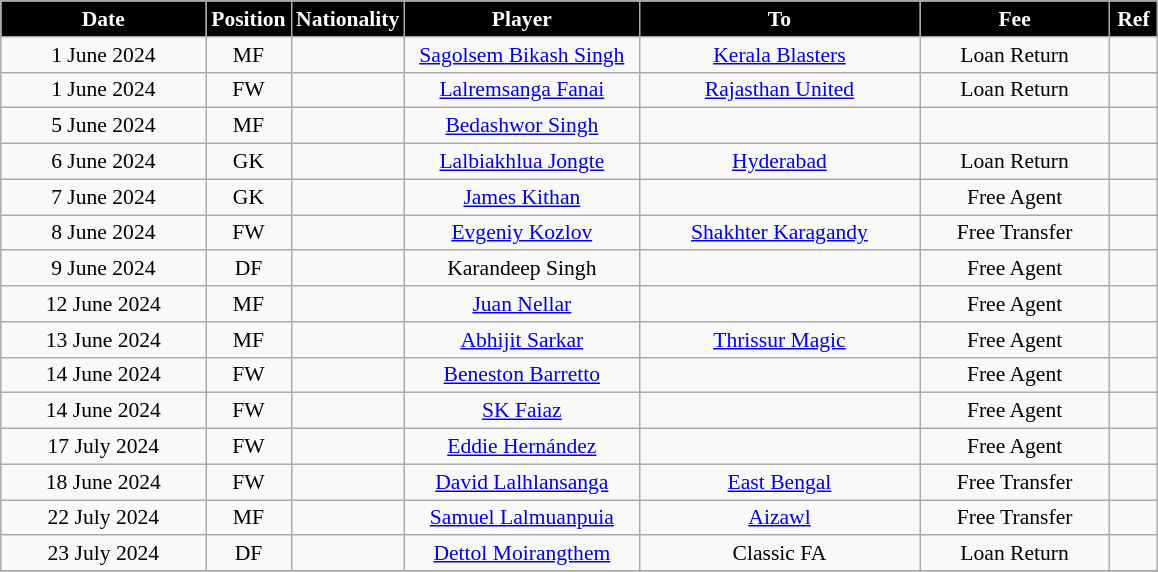<table class="wikitable" style="text-align:center;font-size:90%">
<tr>
<th style="background:black;color:#FFFFFF;width:130px">Date</th>
<th style="background:black;color:#FFFFFF;width:50px">Position</th>
<th style="background:black;color:#FFFFFF;width:50px">Nationality</th>
<th style="background:black;color:#FFFFFF;width:150px">Player</th>
<th style="background:black;color:#FFFFFF;width:180px">To</th>
<th style="background:black;color:#FFFFFF;width:120px">Fee</th>
<th style="background:black;color:#FFFFFF;width:25px">Ref</th>
</tr>
<tr>
<td>1 June 2024</td>
<td>MF</td>
<td></td>
<td><a href='#'>Sagolsem Bikash Singh</a></td>
<td> <a href='#'>Kerala Blasters</a></td>
<td>Loan Return</td>
<td></td>
</tr>
<tr>
<td>1 June 2024</td>
<td>FW</td>
<td></td>
<td><a href='#'>Lalremsanga Fanai</a></td>
<td> <a href='#'>Rajasthan United</a></td>
<td>Loan Return</td>
<td></td>
</tr>
<tr>
<td>5 June 2024</td>
<td>MF</td>
<td></td>
<td><a href='#'>Bedashwor Singh</a></td>
<td></td>
<td></td>
<td></td>
</tr>
<tr>
<td>6 June 2024</td>
<td>GK</td>
<td></td>
<td><a href='#'>Lalbiakhlua Jongte</a></td>
<td> <a href='#'>Hyderabad</a></td>
<td>Loan Return</td>
<td></td>
</tr>
<tr>
<td>7 June 2024</td>
<td>GK</td>
<td></td>
<td><a href='#'>James Kithan</a></td>
<td></td>
<td>Free Agent</td>
<td></td>
</tr>
<tr>
<td>8 June 2024</td>
<td>FW</td>
<td></td>
<td><a href='#'>Evgeniy Kozlov</a></td>
<td> <a href='#'>Shakhter Karagandy</a></td>
<td>Free Transfer</td>
<td></td>
</tr>
<tr>
<td>9 June 2024</td>
<td>DF</td>
<td></td>
<td>Karandeep Singh</td>
<td></td>
<td>Free Agent</td>
<td></td>
</tr>
<tr>
<td>12 June 2024</td>
<td>MF</td>
<td></td>
<td><a href='#'>Juan Nellar</a></td>
<td></td>
<td>Free Agent</td>
<td></td>
</tr>
<tr>
<td>13 June 2024</td>
<td>MF</td>
<td></td>
<td><a href='#'>Abhijit Sarkar</a></td>
<td> <a href='#'>Thrissur Magic</a></td>
<td>Free Agent</td>
<td></td>
</tr>
<tr>
<td>14 June 2024</td>
<td>FW</td>
<td></td>
<td><a href='#'>Beneston Barretto</a></td>
<td></td>
<td>Free Agent</td>
<td></td>
</tr>
<tr>
<td>14 June 2024</td>
<td>FW</td>
<td></td>
<td><a href='#'>SK Faiaz</a></td>
<td></td>
<td>Free Agent</td>
<td></td>
</tr>
<tr>
<td>17 July 2024</td>
<td>FW</td>
<td></td>
<td><a href='#'>Eddie Hernández</a></td>
<td></td>
<td>Free Agent</td>
<td></td>
</tr>
<tr>
<td>18 June 2024</td>
<td>FW</td>
<td></td>
<td><a href='#'>David Lalhlansanga</a></td>
<td> <a href='#'>East Bengal</a></td>
<td>Free Transfer</td>
<td></td>
</tr>
<tr>
<td>22 July 2024</td>
<td>MF</td>
<td></td>
<td><a href='#'>Samuel Lalmuanpuia</a></td>
<td> <a href='#'>Aizawl</a></td>
<td>Free Transfer</td>
<td></td>
</tr>
<tr>
<td>23 July 2024</td>
<td>DF</td>
<td></td>
<td><a href='#'>Dettol Moirangthem</a></td>
<td> Classic FA</td>
<td>Loan Return</td>
<td></td>
</tr>
<tr>
</tr>
</table>
